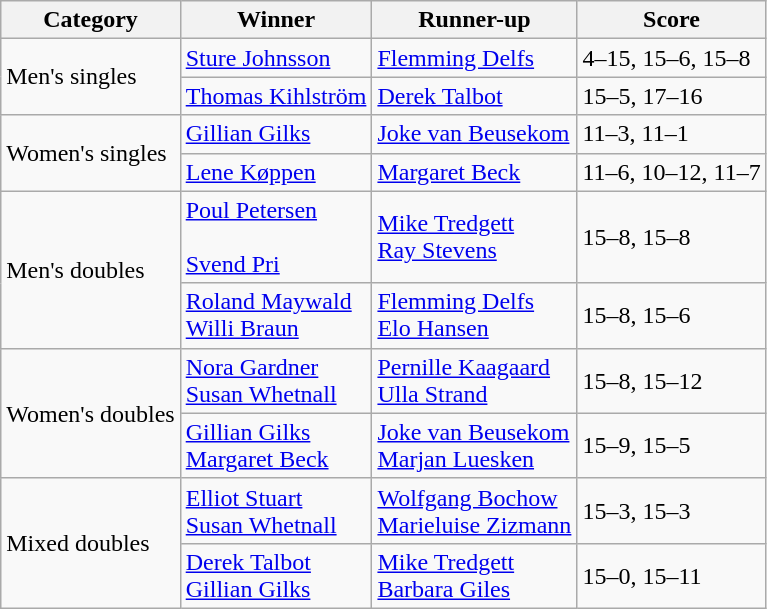<table class="wikitable">
<tr>
<th>Category</th>
<th>Winner</th>
<th>Runner-up</th>
<th>Score</th>
</tr>
<tr>
<td rowspan=2>Men's singles</td>
<td> <a href='#'>Sture Johnsson</a></td>
<td> <a href='#'>Flemming Delfs</a></td>
<td>4–15, 15–6, 15–8</td>
</tr>
<tr>
<td> <a href='#'>Thomas Kihlström</a></td>
<td> <a href='#'>Derek Talbot</a></td>
<td>15–5, 17–16</td>
</tr>
<tr>
<td rowspan=2>Women's singles</td>
<td> <a href='#'>Gillian Gilks</a></td>
<td> <a href='#'>Joke van Beusekom</a></td>
<td>11–3, 11–1</td>
</tr>
<tr>
<td> <a href='#'>Lene Køppen</a></td>
<td> <a href='#'>Margaret Beck</a></td>
<td>11–6, 10–12, 11–7</td>
</tr>
<tr>
<td rowspan=2>Men's doubles</td>
<td> <a href='#'>Poul Petersen</a><br><br> <a href='#'>Svend Pri</a></td>
<td> <a href='#'>Mike Tredgett</a><br> <a href='#'>Ray Stevens</a></td>
<td>15–8, 15–8</td>
</tr>
<tr>
<td> <a href='#'>Roland Maywald</a><br> <a href='#'>Willi Braun</a></td>
<td> <a href='#'>Flemming Delfs</a><br> <a href='#'>Elo Hansen</a></td>
<td>15–8, 15–6</td>
</tr>
<tr>
<td rowspan=2>Women's doubles</td>
<td> <a href='#'>Nora Gardner</a><br> <a href='#'>Susan Whetnall</a></td>
<td> <a href='#'>Pernille Kaagaard</a><br> <a href='#'>Ulla Strand</a></td>
<td>15–8, 15–12</td>
</tr>
<tr>
<td> <a href='#'>Gillian Gilks</a><br>  <a href='#'>Margaret Beck</a></td>
<td> <a href='#'>Joke van Beusekom</a><br> <a href='#'>Marjan Luesken</a></td>
<td>15–9, 15–5</td>
</tr>
<tr>
<td rowspan=2>Mixed doubles</td>
<td> <a href='#'>Elliot Stuart</a><br> <a href='#'>Susan Whetnall</a></td>
<td> <a href='#'>Wolfgang Bochow</a><br> <a href='#'>Marieluise Zizmann</a></td>
<td>15–3, 15–3</td>
</tr>
<tr>
<td> <a href='#'>Derek Talbot</a><br> <a href='#'>Gillian Gilks</a></td>
<td> <a href='#'>Mike Tredgett</a><br> <a href='#'>Barbara Giles</a></td>
<td>15–0, 15–11</td>
</tr>
</table>
